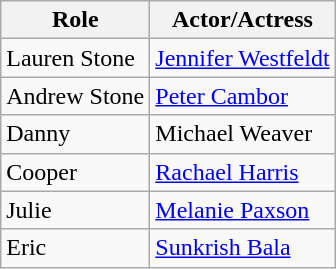<table class="wikitable">
<tr>
<th>Role</th>
<th>Actor/Actress</th>
</tr>
<tr>
<td>Lauren Stone</td>
<td><a href='#'>Jennifer Westfeldt</a></td>
</tr>
<tr>
<td>Andrew Stone</td>
<td><a href='#'>Peter Cambor</a></td>
</tr>
<tr>
<td>Danny</td>
<td>Michael Weaver</td>
</tr>
<tr>
<td>Cooper</td>
<td><a href='#'>Rachael Harris</a></td>
</tr>
<tr>
<td>Julie</td>
<td><a href='#'>Melanie Paxson</a></td>
</tr>
<tr>
<td>Eric</td>
<td><a href='#'>Sunkrish Bala</a></td>
</tr>
</table>
